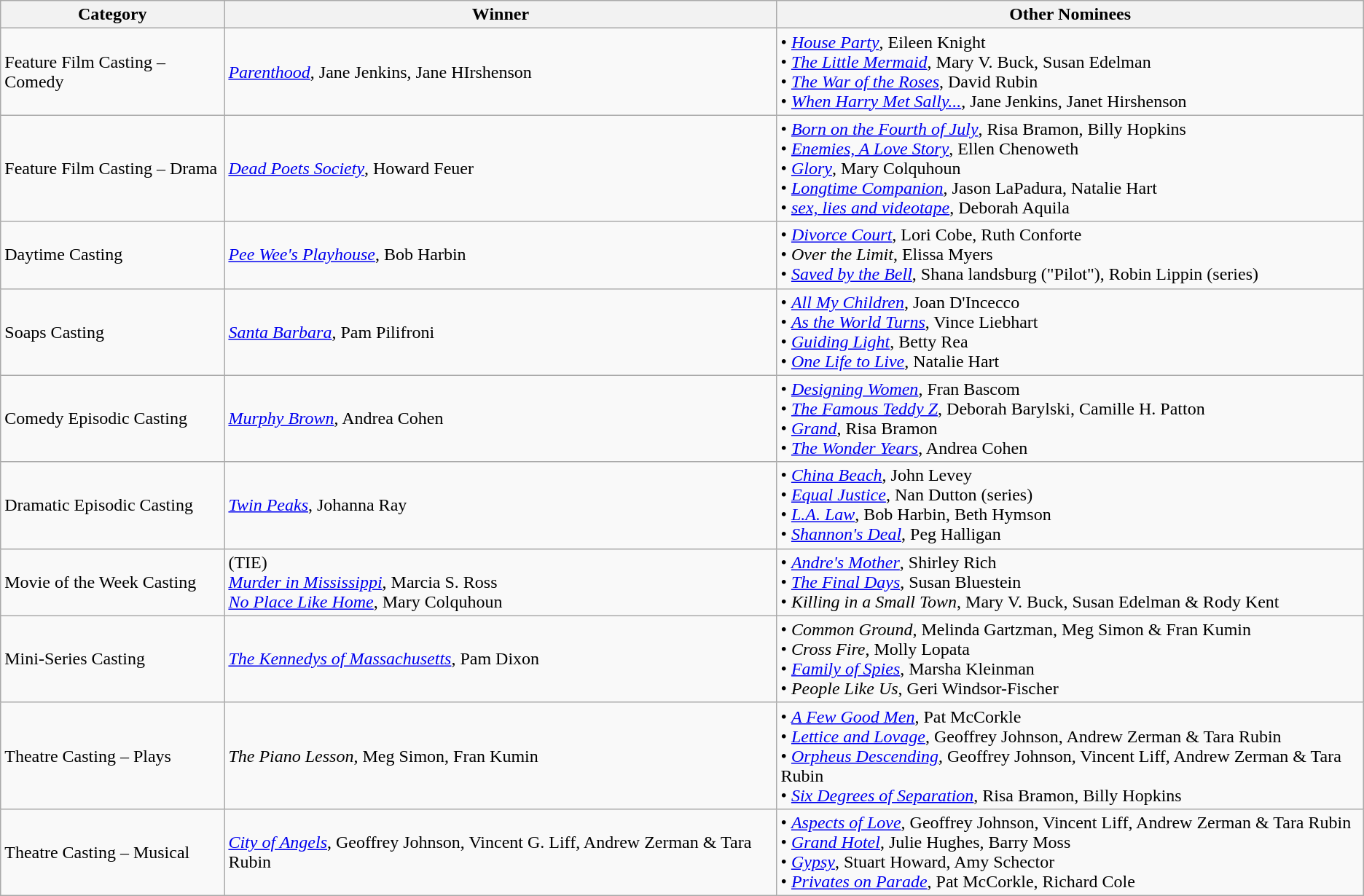<table class="wikitable">
<tr>
<th>Category</th>
<th>Winner</th>
<th>Other Nominees</th>
</tr>
<tr>
<td>Feature Film Casting – Comedy</td>
<td><em><a href='#'>Parenthood</a></em>, Jane Jenkins, Jane HIrshenson</td>
<td>• <em><a href='#'>House Party</a></em>, Eileen Knight<br>• <em><a href='#'>The Little Mermaid</a></em>, Mary V. Buck, Susan Edelman<br>• <em><a href='#'>The War of the Roses</a></em>, David Rubin<br>• <em><a href='#'>When Harry Met Sally...</a></em>, Jane Jenkins, Janet Hirshenson</td>
</tr>
<tr>
<td>Feature Film Casting – Drama</td>
<td><em><a href='#'>Dead Poets Society</a></em>, Howard Feuer</td>
<td>• <em><a href='#'>Born on the Fourth of July</a></em>, Risa Bramon, Billy Hopkins<br>• <em><a href='#'>Enemies, A Love Story</a></em>, Ellen Chenoweth<br>• <em><a href='#'>Glory</a></em>, Mary Colquhoun<br>• <em><a href='#'>Longtime Companion</a></em>, Jason LaPadura, Natalie Hart<br>• <em><a href='#'>sex, lies and videotape</a></em>, Deborah Aquila</td>
</tr>
<tr>
<td>Daytime Casting</td>
<td><em><a href='#'>Pee Wee's Playhouse</a></em>, Bob Harbin</td>
<td>• <em><a href='#'>Divorce Court</a></em>, Lori Cobe, Ruth Conforte<br>• <em>Over the Limit</em>, Elissa Myers<br>• <em><a href='#'>Saved by the Bell</a></em>, Shana landsburg ("Pilot"), Robin Lippin (series)</td>
</tr>
<tr>
<td>Soaps Casting</td>
<td><em><a href='#'>Santa Barbara</a></em>, Pam Pilifroni</td>
<td>• <em><a href='#'>All My Children</a></em>, Joan D'Incecco<br>• <em><a href='#'>As the World Turns</a></em>, Vince Liebhart<br>• <em><a href='#'>Guiding Light</a></em>, Betty Rea<br>• <em><a href='#'>One Life to Live</a></em>, Natalie Hart</td>
</tr>
<tr>
<td>Comedy Episodic Casting</td>
<td><em><a href='#'>Murphy Brown</a></em>, Andrea Cohen</td>
<td>• <em><a href='#'>Designing Women</a></em>, Fran Bascom<br>• <em><a href='#'>The Famous Teddy Z</a></em>, Deborah Barylski, Camille H. Patton<br>• <em><a href='#'>Grand</a></em>, Risa Bramon<br>• <em><a href='#'>The Wonder Years</a></em>, Andrea Cohen</td>
</tr>
<tr>
<td>Dramatic Episodic Casting</td>
<td><em><a href='#'>Twin Peaks</a></em>, Johanna Ray</td>
<td>• <em><a href='#'>China Beach</a></em>, John Levey<br>• <em><a href='#'>Equal Justice</a></em>, Nan Dutton (series)<br>• <em><a href='#'>L.A. Law</a></em>, Bob Harbin, Beth Hymson<br>• <em><a href='#'>Shannon's Deal</a></em>, Peg Halligan</td>
</tr>
<tr>
<td>Movie of the Week Casting</td>
<td>(TIE)<br><em><a href='#'>Murder in Mississippi</a></em>, Marcia S. Ross<br><em><a href='#'>No Place Like Home</a></em>, Mary Colquhoun</td>
<td>• <em><a href='#'>Andre's Mother</a></em>, Shirley Rich<br>• <em><a href='#'>The Final Days</a></em>, Susan Bluestein<br>• <em>Killing in a Small Town</em>, Mary V. Buck, Susan Edelman & Rody Kent</td>
</tr>
<tr>
<td>Mini-Series Casting</td>
<td><em><a href='#'>The Kennedys of Massachusetts</a></em>, Pam Dixon</td>
<td>• <em>Common Ground</em>, Melinda Gartzman, Meg Simon & Fran Kumin<br>• <em>Cross Fire</em>, Molly Lopata<br>• <em><a href='#'>Family of Spies</a></em>, Marsha Kleinman<br>• <em>People Like Us</em>, Geri Windsor-Fischer</td>
</tr>
<tr>
<td>Theatre Casting – Plays</td>
<td><em>The Piano Lesson</em>, Meg Simon, Fran Kumin</td>
<td>• <em><a href='#'>A Few Good Men</a></em>, Pat McCorkle<br>• <em><a href='#'>Lettice and Lovage</a></em>, Geoffrey Johnson, Andrew Zerman & Tara Rubin<br>• <em><a href='#'>Orpheus Descending</a></em>, Geoffrey Johnson, Vincent Liff, Andrew Zerman & Tara Rubin<br>• <em><a href='#'>Six Degrees of Separation</a></em>, Risa Bramon, Billy Hopkins</td>
</tr>
<tr>
<td>Theatre Casting – Musical</td>
<td><em><a href='#'>City of Angels</a></em>, Geoffrey Johnson, Vincent G. Liff, Andrew Zerman & Tara Rubin</td>
<td>• <em><a href='#'>Aspects of Love</a></em>, Geoffrey Johnson, Vincent Liff, Andrew Zerman & Tara Rubin<br>• <em><a href='#'>Grand Hotel</a></em>, Julie Hughes, Barry Moss<br>• <em><a href='#'>Gypsy</a></em>, Stuart Howard, Amy Schector<br>• <em><a href='#'>Privates on Parade</a></em>, Pat McCorkle, Richard Cole</td>
</tr>
</table>
